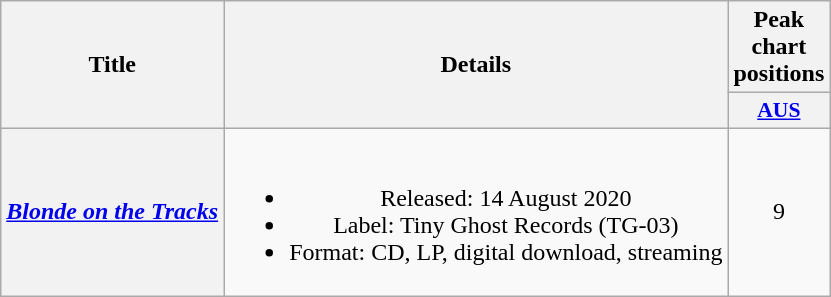<table class="wikitable plainrowheaders" style="text-align:center">
<tr>
<th scope="col" rowspan="2">Title</th>
<th scope="col" rowspan="2">Details</th>
<th scope="col" colspan="1">Peak chart positions</th>
</tr>
<tr>
<th scope="col" style="width:3em;font-size:90%;"><a href='#'>AUS</a><br></th>
</tr>
<tr>
<th scope="row"><em><a href='#'>Blonde on the Tracks</a></em></th>
<td><br><ul><li>Released: 14 August 2020</li><li>Label: Tiny Ghost Records (TG-03)</li><li>Format: CD, LP, digital download, streaming</li></ul></td>
<td>9</td>
</tr>
</table>
